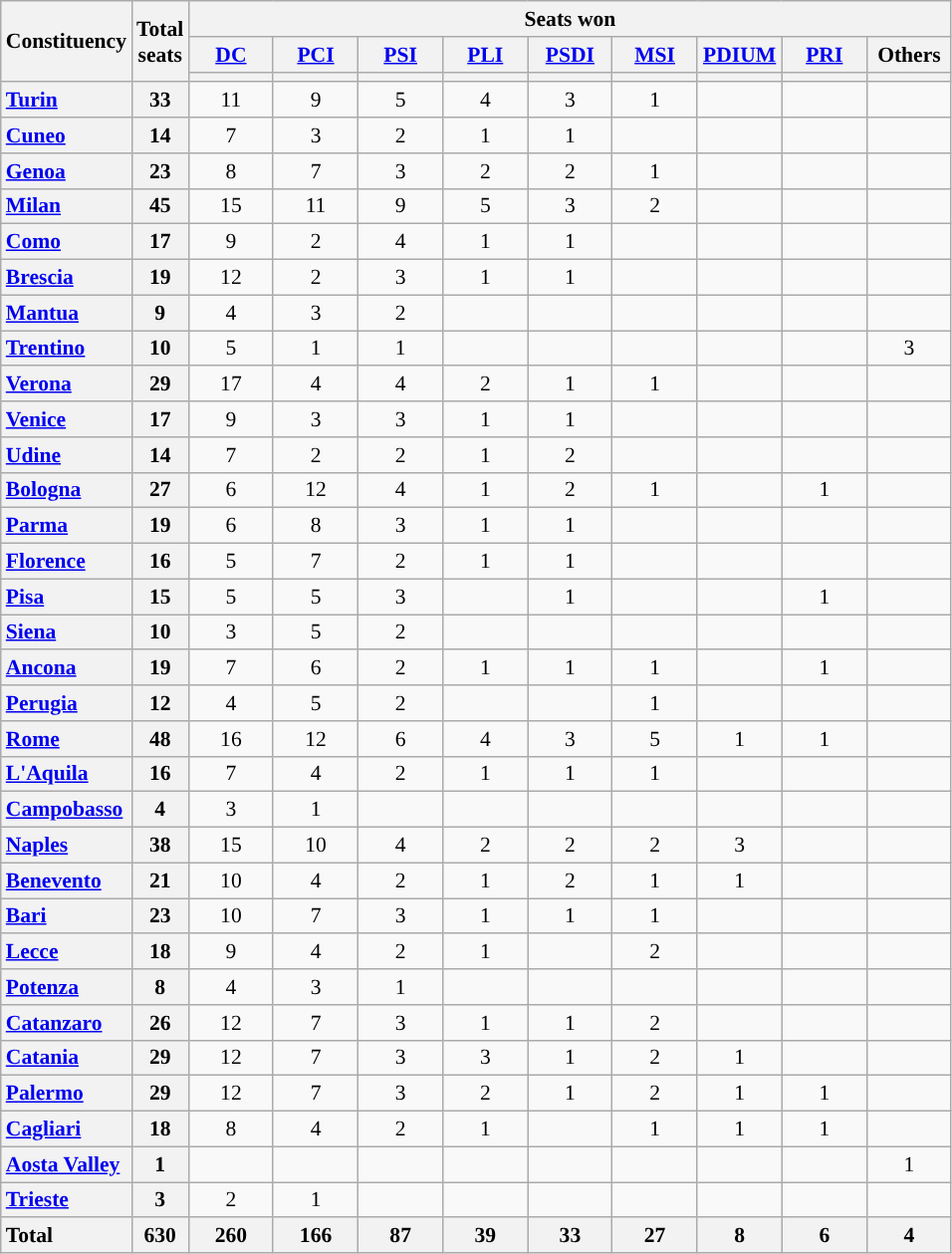<table class="wikitable" style="text-align:center; font-size: 0.9em">
<tr>
<th rowspan="3">Constituency</th>
<th rowspan="3">Total<br>seats</th>
<th colspan="9">Seats won</th>
</tr>
<tr>
<th class="unsortable" style="width:50px;"><a href='#'>DC</a></th>
<th class="unsortable" style="width:50px;"><a href='#'>PCI</a></th>
<th class="unsortable" style="width:50px;"><a href='#'>PSI</a></th>
<th class="unsortable" style="width:50px;"><a href='#'>PLI</a></th>
<th class="unsortable" style="width:50px;"><a href='#'>PSDI</a></th>
<th class="unsortable" style="width:50px;"><a href='#'>MSI</a></th>
<th class="unsortable" style="width:50px;"><a href='#'>PDIUM</a></th>
<th class="unsortable" style="width:50px;"><a href='#'>PRI</a></th>
<th class="unsortable" style="width:50px;">Others</th>
</tr>
<tr>
<th style="background:"></th>
<th style="background:"></th>
<th style="background:"></th>
<th style="background:"></th>
<th style="background:"></th>
<th style="background:"></th>
<th style="background:"></th>
<th style="background:"></th>
<th style="background:"></th>
</tr>
<tr>
<th style="text-align: left;"><a href='#'>Turin</a></th>
<th>33</th>
<td>11</td>
<td>9</td>
<td>5</td>
<td>4</td>
<td>3</td>
<td>1</td>
<td></td>
<td></td>
<td></td>
</tr>
<tr>
<th style="text-align: left;"><a href='#'>Cuneo</a></th>
<th>14</th>
<td>7</td>
<td>3</td>
<td>2</td>
<td>1</td>
<td>1</td>
<td></td>
<td></td>
<td></td>
<td></td>
</tr>
<tr>
<th style="text-align: left;"><a href='#'>Genoa</a></th>
<th>23</th>
<td>8</td>
<td>7</td>
<td>3</td>
<td>2</td>
<td>2</td>
<td>1</td>
<td></td>
<td></td>
<td></td>
</tr>
<tr>
<th style="text-align: left;"><a href='#'>Milan</a></th>
<th>45</th>
<td>15</td>
<td>11</td>
<td>9</td>
<td>5</td>
<td>3</td>
<td>2</td>
<td></td>
<td></td>
<td></td>
</tr>
<tr>
<th style="text-align: left;"><a href='#'>Como</a></th>
<th>17</th>
<td>9</td>
<td>2</td>
<td>4</td>
<td>1</td>
<td>1</td>
<td></td>
<td></td>
<td></td>
<td></td>
</tr>
<tr>
<th style="text-align: left;"><a href='#'>Brescia</a></th>
<th>19</th>
<td>12</td>
<td>2</td>
<td>3</td>
<td>1</td>
<td>1</td>
<td></td>
<td></td>
<td></td>
<td></td>
</tr>
<tr>
<th style="text-align: left;"><a href='#'>Mantua</a></th>
<th>9</th>
<td>4</td>
<td>3</td>
<td>2</td>
<td></td>
<td></td>
<td></td>
<td></td>
<td></td>
<td></td>
</tr>
<tr>
<th style="text-align: left;"><a href='#'>Trentino</a></th>
<th>10</th>
<td>5</td>
<td>1</td>
<td>1</td>
<td></td>
<td></td>
<td></td>
<td></td>
<td></td>
<td>3</td>
</tr>
<tr>
<th style="text-align: left;"><a href='#'>Verona</a></th>
<th>29</th>
<td>17</td>
<td>4</td>
<td>4</td>
<td>2</td>
<td>1</td>
<td>1</td>
<td></td>
<td></td>
<td></td>
</tr>
<tr>
<th style="text-align: left;"><a href='#'>Venice</a></th>
<th>17</th>
<td>9</td>
<td>3</td>
<td>3</td>
<td>1</td>
<td>1</td>
<td></td>
<td></td>
<td></td>
<td></td>
</tr>
<tr>
<th style="text-align: left;"><a href='#'>Udine</a></th>
<th>14</th>
<td>7</td>
<td>2</td>
<td>2</td>
<td>1</td>
<td>2</td>
<td></td>
<td></td>
<td></td>
<td></td>
</tr>
<tr>
<th style="text-align: left;"><a href='#'>Bologna</a></th>
<th>27</th>
<td>6</td>
<td>12</td>
<td>4</td>
<td>1</td>
<td>2</td>
<td>1</td>
<td></td>
<td>1</td>
<td></td>
</tr>
<tr>
<th style="text-align: left;"><a href='#'>Parma</a></th>
<th>19</th>
<td>6</td>
<td>8</td>
<td>3</td>
<td>1</td>
<td>1</td>
<td></td>
<td></td>
<td></td>
<td></td>
</tr>
<tr>
<th style="text-align: left;"><a href='#'>Florence</a></th>
<th>16</th>
<td>5</td>
<td>7</td>
<td>2</td>
<td>1</td>
<td>1</td>
<td></td>
<td></td>
<td></td>
<td></td>
</tr>
<tr>
<th style="text-align: left;"><a href='#'>Pisa</a></th>
<th>15</th>
<td>5</td>
<td>5</td>
<td>3</td>
<td></td>
<td>1</td>
<td></td>
<td></td>
<td>1</td>
<td></td>
</tr>
<tr>
<th style="text-align: left;"><a href='#'>Siena</a></th>
<th>10</th>
<td>3</td>
<td>5</td>
<td>2</td>
<td></td>
<td></td>
<td></td>
<td></td>
<td></td>
<td></td>
</tr>
<tr>
<th style="text-align: left;"><a href='#'>Ancona</a></th>
<th>19</th>
<td>7</td>
<td>6</td>
<td>2</td>
<td>1</td>
<td>1</td>
<td>1</td>
<td></td>
<td>1</td>
<td></td>
</tr>
<tr>
<th style="text-align: left;"><a href='#'>Perugia</a></th>
<th>12</th>
<td>4</td>
<td>5</td>
<td>2</td>
<td></td>
<td></td>
<td>1</td>
<td></td>
<td></td>
<td></td>
</tr>
<tr>
<th style="text-align: left;"><a href='#'>Rome</a></th>
<th>48</th>
<td>16</td>
<td>12</td>
<td>6</td>
<td>4</td>
<td>3</td>
<td>5</td>
<td>1</td>
<td>1</td>
<td></td>
</tr>
<tr>
<th style="text-align: left;"><a href='#'>L'Aquila</a></th>
<th>16</th>
<td>7</td>
<td>4</td>
<td>2</td>
<td>1</td>
<td>1</td>
<td>1</td>
<td></td>
<td></td>
<td></td>
</tr>
<tr>
<th style="text-align: left;"><a href='#'>Campobasso</a></th>
<th>4</th>
<td>3</td>
<td>1</td>
<td></td>
<td></td>
<td></td>
<td></td>
<td></td>
<td></td>
<td></td>
</tr>
<tr>
<th style="text-align: left;"><a href='#'>Naples</a></th>
<th>38</th>
<td>15</td>
<td>10</td>
<td>4</td>
<td>2</td>
<td>2</td>
<td>2</td>
<td>3</td>
<td></td>
<td></td>
</tr>
<tr>
<th style="text-align: left;"><a href='#'>Benevento</a></th>
<th>21</th>
<td>10</td>
<td>4</td>
<td>2</td>
<td>1</td>
<td>2</td>
<td>1</td>
<td>1</td>
<td></td>
<td></td>
</tr>
<tr>
<th style="text-align: left;"><a href='#'>Bari</a></th>
<th>23</th>
<td>10</td>
<td>7</td>
<td>3</td>
<td>1</td>
<td>1</td>
<td>1</td>
<td></td>
<td></td>
<td></td>
</tr>
<tr>
<th style="text-align: left;"><a href='#'>Lecce</a></th>
<th>18</th>
<td>9</td>
<td>4</td>
<td>2</td>
<td>1</td>
<td></td>
<td>2</td>
<td></td>
<td></td>
<td></td>
</tr>
<tr>
<th style="text-align: left;"><a href='#'>Potenza</a></th>
<th>8</th>
<td>4</td>
<td>3</td>
<td>1</td>
<td></td>
<td></td>
<td></td>
<td></td>
<td></td>
<td></td>
</tr>
<tr>
<th style="text-align: left;"><a href='#'>Catanzaro</a></th>
<th>26</th>
<td>12</td>
<td>7</td>
<td>3</td>
<td>1</td>
<td>1</td>
<td>2</td>
<td></td>
<td></td>
<td></td>
</tr>
<tr>
<th style="text-align: left;"><a href='#'>Catania</a></th>
<th>29</th>
<td>12</td>
<td>7</td>
<td>3</td>
<td>3</td>
<td>1</td>
<td>2</td>
<td>1</td>
<td></td>
<td></td>
</tr>
<tr>
<th style="text-align: left;"><a href='#'>Palermo</a></th>
<th>29</th>
<td>12</td>
<td>7</td>
<td>3</td>
<td>2</td>
<td>1</td>
<td>2</td>
<td>1</td>
<td>1</td>
<td></td>
</tr>
<tr>
<th style="text-align: left;"><a href='#'>Cagliari</a></th>
<th>18</th>
<td>8</td>
<td>4</td>
<td>2</td>
<td>1</td>
<td></td>
<td>1</td>
<td>1</td>
<td>1</td>
<td></td>
</tr>
<tr>
<th style="text-align: left;"><a href='#'>Aosta Valley</a></th>
<th>1</th>
<td></td>
<td></td>
<td></td>
<td></td>
<td></td>
<td></td>
<td></td>
<td></td>
<td>1</td>
</tr>
<tr>
<th style="text-align: left;"><a href='#'>Trieste</a></th>
<th>3</th>
<td>2</td>
<td>1</td>
<td></td>
<td></td>
<td></td>
<td></td>
<td></td>
<td></td>
<td></td>
</tr>
<tr>
<th style="text-align: left;">Total</th>
<th>630</th>
<th>260</th>
<th>166</th>
<th>87</th>
<th>39</th>
<th>33</th>
<th>27</th>
<th>8</th>
<th>6</th>
<th>4</th>
</tr>
</table>
